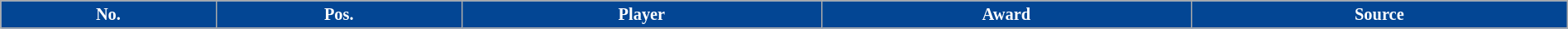<table class="wikitable sortable" style="text-align:center; font-size:85%; width:100%">
<tr>
<th scope="col" style="background:#034694; color:#FFFFFF">No.</th>
<th scope="col" style="background:#034694; color:#FFFFFF">Pos.</th>
<th scope="col" style="background:#034694; color:#FFFFFF">Player</th>
<th scope="col" style="background:#034694; color:#FFFFFF">Award</th>
<th scope="col" style="background:#034694; color:#FFFFFF">Source</th>
</tr>
</table>
